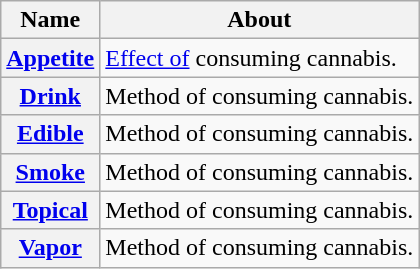<table class="wikitable mw-collapsible">
<tr>
<th>Name</th>
<th>About</th>
</tr>
<tr>
<th><a href='#'>Appetite</a></th>
<td><a href='#'>Effect of</a> consuming cannabis.</td>
</tr>
<tr>
<th><a href='#'>Drink</a></th>
<td>Method of consuming cannabis.</td>
</tr>
<tr>
<th><a href='#'>Edible</a></th>
<td>Method of consuming cannabis.</td>
</tr>
<tr>
<th><a href='#'>Smoke</a></th>
<td>Method of consuming cannabis.</td>
</tr>
<tr>
<th><a href='#'>Topical</a></th>
<td>Method of consuming cannabis.</td>
</tr>
<tr>
<th><a href='#'>Vapor</a></th>
<td>Method of consuming cannabis.</td>
</tr>
</table>
